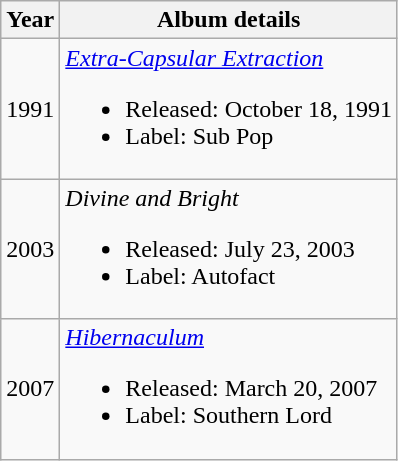<table class="wikitable">
<tr>
<th>Year</th>
<th>Album details</th>
</tr>
<tr>
<td>1991</td>
<td><em><a href='#'>Extra-Capsular Extraction</a></em><br><ul><li>Released: October 18, 1991</li><li>Label: Sub Pop</li></ul></td>
</tr>
<tr>
<td>2003</td>
<td><em>Divine and Bright</em><br><ul><li>Released: July 23, 2003</li><li>Label: Autofact</li></ul></td>
</tr>
<tr>
<td>2007</td>
<td><em><a href='#'>Hibernaculum</a></em><br><ul><li>Released: March 20, 2007</li><li>Label: Southern Lord</li></ul></td>
</tr>
</table>
